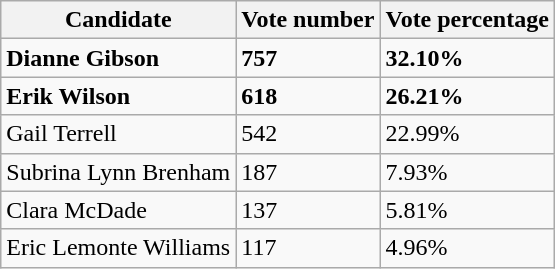<table class="wikitable">
<tr>
<th>Candidate</th>
<th>Vote number</th>
<th>Vote percentage</th>
</tr>
<tr>
<td><strong>Dianne Gibson</strong></td>
<td><strong>757</strong></td>
<td><strong>32.10%</strong></td>
</tr>
<tr>
<td><strong>Erik Wilson</strong></td>
<td><strong>618</strong></td>
<td><strong>26.21%</strong></td>
</tr>
<tr>
<td>Gail Terrell</td>
<td>542</td>
<td>22.99%</td>
</tr>
<tr>
<td>Subrina Lynn Brenham</td>
<td>187</td>
<td>7.93%</td>
</tr>
<tr>
<td>Clara McDade</td>
<td>137</td>
<td>5.81%</td>
</tr>
<tr>
<td>Eric Lemonte Williams</td>
<td>117</td>
<td>4.96%</td>
</tr>
</table>
